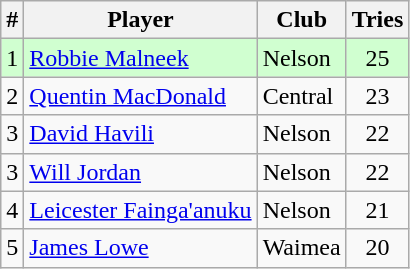<table class="wikitable" style="text-align:center">
<tr>
<th>#</th>
<th>Player</th>
<th>Club</th>
<th>Tries</th>
</tr>
<tr style="background:#d0ffd0">
<td>1</td>
<td align="left"><a href='#'>Robbie Malneek</a></td>
<td align="left">Nelson</td>
<td>25</td>
</tr>
<tr>
<td>2</td>
<td align="left"><a href='#'>Quentin MacDonald</a></td>
<td align="left">Central</td>
<td>23</td>
</tr>
<tr>
<td>3</td>
<td align="left"><a href='#'>David Havili</a></td>
<td align="left">Nelson</td>
<td>22</td>
</tr>
<tr>
<td>3</td>
<td align="left"><a href='#'>Will Jordan</a></td>
<td align="left">Nelson</td>
<td>22</td>
</tr>
<tr>
<td>4</td>
<td align="left"><a href='#'>Leicester Fainga'anuku</a></td>
<td align="left">Nelson</td>
<td>21</td>
</tr>
<tr>
<td>5</td>
<td align="left"><a href='#'>James Lowe</a></td>
<td align="left">Waimea</td>
<td>20</td>
</tr>
</table>
